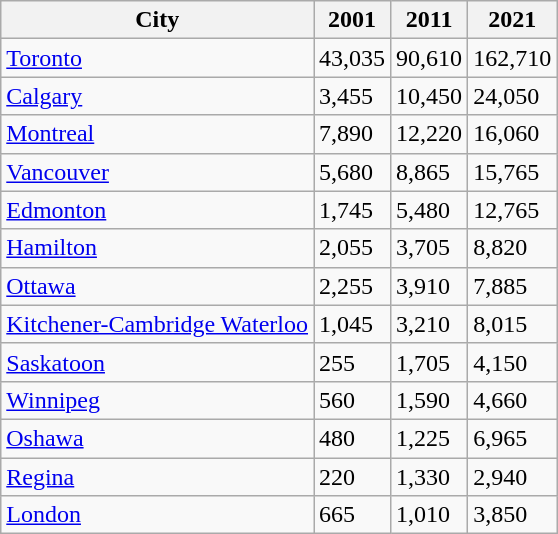<table class="wikitable sortable">
<tr>
<th>City</th>
<th>2001</th>
<th>2011</th>
<th>2021</th>
</tr>
<tr>
<td> <a href='#'>Toronto</a></td>
<td>43,035</td>
<td>90,610</td>
<td>162,710</td>
</tr>
<tr>
<td> <a href='#'>Calgary</a></td>
<td>3,455</td>
<td>10,450</td>
<td>24,050</td>
</tr>
<tr>
<td> <a href='#'>Montreal</a></td>
<td>7,890</td>
<td>12,220</td>
<td>16,060</td>
</tr>
<tr>
<td> <a href='#'>Vancouver</a></td>
<td>5,680</td>
<td>8,865</td>
<td>15,765</td>
</tr>
<tr>
<td> <a href='#'>Edmonton</a></td>
<td>1,745</td>
<td>5,480</td>
<td>12,765</td>
</tr>
<tr>
<td> <a href='#'>Hamilton</a></td>
<td>2,055</td>
<td>3,705</td>
<td>8,820</td>
</tr>
<tr>
<td> <a href='#'>Ottawa</a></td>
<td>2,255</td>
<td>3,910</td>
<td>7,885</td>
</tr>
<tr>
<td> <a href='#'>Kitchener-Cambridge Waterloo</a></td>
<td>1,045</td>
<td>3,210</td>
<td>8,015</td>
</tr>
<tr>
<td> <a href='#'>Saskatoon</a></td>
<td>255</td>
<td>1,705</td>
<td>4,150</td>
</tr>
<tr>
<td> <a href='#'>Winnipeg</a></td>
<td>560</td>
<td>1,590</td>
<td>4,660</td>
</tr>
<tr>
<td> <a href='#'>Oshawa</a></td>
<td>480</td>
<td>1,225</td>
<td>6,965</td>
</tr>
<tr>
<td> <a href='#'>Regina</a></td>
<td>220</td>
<td>1,330</td>
<td>2,940</td>
</tr>
<tr>
<td> <a href='#'>London</a></td>
<td>665</td>
<td>1,010</td>
<td>3,850</td>
</tr>
</table>
